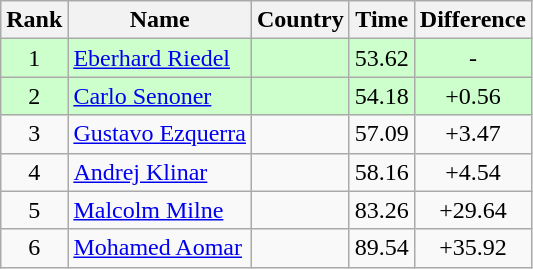<table class="wikitable sortable" style="text-align:center">
<tr>
<th>Rank</th>
<th>Name</th>
<th>Country</th>
<th>Time</th>
<th>Difference</th>
</tr>
<tr style="background:#cfc;">
<td>1</td>
<td align=left><a href='#'>Eberhard Riedel</a></td>
<td align=left></td>
<td>53.62</td>
<td>-</td>
</tr>
<tr style="background:#cfc;">
<td>2</td>
<td align=left><a href='#'>Carlo Senoner</a></td>
<td align=left></td>
<td>54.18</td>
<td>+0.56</td>
</tr>
<tr>
<td>3</td>
<td align=left><a href='#'>Gustavo Ezquerra</a></td>
<td align=left></td>
<td>57.09</td>
<td>+3.47</td>
</tr>
<tr>
<td>4</td>
<td align=left><a href='#'>Andrej Klinar</a></td>
<td align=left></td>
<td>58.16</td>
<td>+4.54</td>
</tr>
<tr>
<td>5</td>
<td align=left><a href='#'>Malcolm Milne</a></td>
<td align=left></td>
<td>83.26</td>
<td>+29.64</td>
</tr>
<tr>
<td>6</td>
<td align=left><a href='#'>Mohamed Aomar</a></td>
<td align=left></td>
<td>89.54</td>
<td>+35.92</td>
</tr>
</table>
